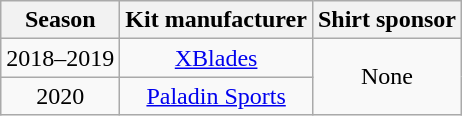<table class="wikitable" style="text-align: center">
<tr>
<th>Season</th>
<th>Kit manufacturer</th>
<th>Shirt sponsor</th>
</tr>
<tr>
<td>2018–2019</td>
<td><a href='#'>XBlades</a></td>
<td rowspan="2">None</td>
</tr>
<tr>
<td>2020</td>
<td><a href='#'>Paladin Sports</a></td>
</tr>
</table>
